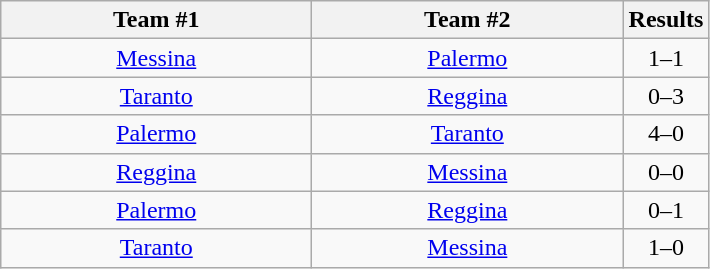<table class="wikitable" style="text-align:center">
<tr>
<th width=200>Team #1</th>
<th width=200>Team #2</th>
<th width=50>Results</th>
</tr>
<tr>
<td><a href='#'>Messina</a></td>
<td><a href='#'>Palermo</a></td>
<td>1–1</td>
</tr>
<tr>
<td><a href='#'>Taranto</a></td>
<td><a href='#'>Reggina</a></td>
<td>0–3</td>
</tr>
<tr>
<td><a href='#'>Palermo</a></td>
<td><a href='#'>Taranto</a></td>
<td>4–0</td>
</tr>
<tr>
<td><a href='#'>Reggina</a></td>
<td><a href='#'>Messina</a></td>
<td>0–0</td>
</tr>
<tr>
<td><a href='#'>Palermo</a></td>
<td><a href='#'>Reggina</a></td>
<td>0–1</td>
</tr>
<tr>
<td><a href='#'>Taranto</a></td>
<td><a href='#'>Messina</a></td>
<td>1–0</td>
</tr>
</table>
